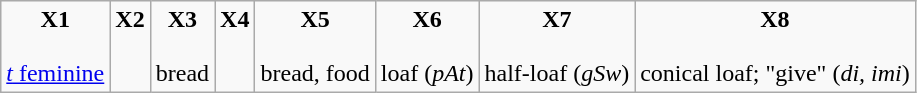<table class="wikitable" style="text-align: center;">
<tr valign="top">
<td><strong>X1</strong><br><br><a href='#'><em>t</em> feminine</a></td>
<td><strong>X2</strong><br></td>
<td><strong>X3</strong><br><br> bread</td>
<td><strong>X4</strong><br></td>
<td><strong>X5</strong><br><br>  bread, food</td>
<td><strong>X6</strong><br><br>loaf (<em>pAt</em>)</td>
<td><strong>X7</strong><br><br>half-loaf (<em>gSw</em>)</td>
<td><strong>X8</strong><br><br>conical loaf; "give" (<em>di, imi</em>)</td>
</tr>
</table>
